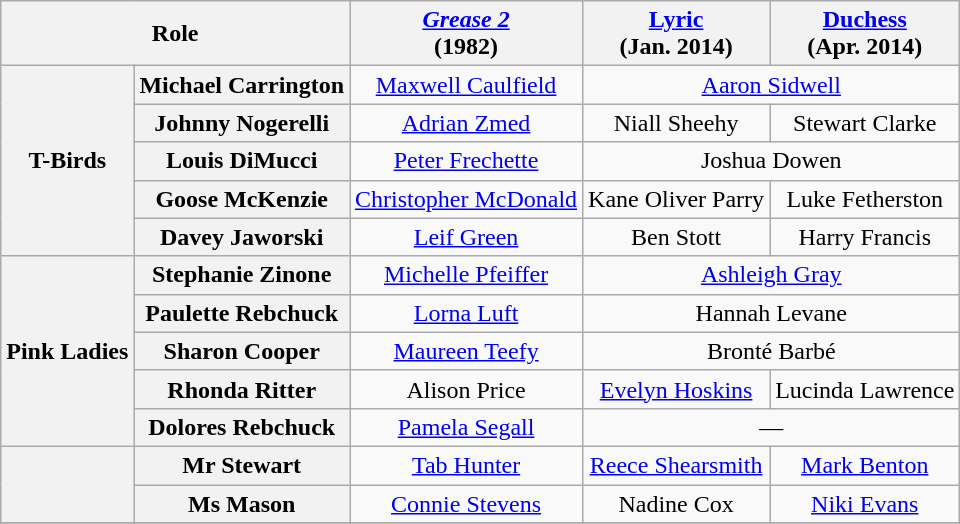<table class="wikitable sortable">
<tr>
<th colspan="2">Role</th>
<th><em><a href='#'>Grease 2</a></em> <br>(1982)</th>
<th><a href='#'>Lyric</a><br>(Jan. 2014)</th>
<th><a href='#'>Duchess</a><br>(Apr. 2014)</th>
</tr>
<tr style="text-align:center;">
<th rowspan="5">T-Birds</th>
<th>Michael Carrington</th>
<td><a href='#'>Maxwell Caulfield</a></td>
<td colspan="2"><a href='#'>Aaron Sidwell</a></td>
</tr>
<tr style="text-align:center;">
<th>Johnny Nogerelli</th>
<td><a href='#'>Adrian Zmed</a></td>
<td>Niall Sheehy</td>
<td>Stewart Clarke</td>
</tr>
<tr style="text-align:center;">
<th>Louis DiMucci</th>
<td><a href='#'>Peter Frechette</a></td>
<td colspan="2">Joshua Dowen</td>
</tr>
<tr style="text-align:center;">
<th>Goose McKenzie</th>
<td><a href='#'>Christopher McDonald</a></td>
<td>Kane Oliver Parry</td>
<td>Luke Fetherston</td>
</tr>
<tr style="text-align:center;">
<th>Davey Jaworski</th>
<td><a href='#'>Leif Green</a></td>
<td>Ben Stott</td>
<td>Harry Francis</td>
</tr>
<tr style="text-align:center;">
<th rowspan="5">Pink Ladies</th>
<th>Stephanie Zinone</th>
<td><a href='#'>Michelle Pfeiffer</a></td>
<td colspan="2"><a href='#'>Ashleigh Gray</a></td>
</tr>
<tr style="text-align:center;">
<th>Paulette Rebchuck</th>
<td><a href='#'>Lorna Luft</a></td>
<td colspan="2">Hannah Levane</td>
</tr>
<tr style="text-align:center;">
<th>Sharon Cooper</th>
<td><a href='#'>Maureen Teefy</a></td>
<td colspan="2">Bronté Barbé</td>
</tr>
<tr style="text-align:center;">
<th>Rhonda Ritter</th>
<td>Alison Price</td>
<td><a href='#'>Evelyn Hoskins</a></td>
<td>Lucinda Lawrence</td>
</tr>
<tr style="text-align:center;">
<th>Dolores Rebchuck</th>
<td><a href='#'>Pamela Segall</a></td>
<td colspan="2">—</td>
</tr>
<tr style="text-align:center;">
<th rowspan="2"></th>
<th>Mr Stewart</th>
<td><a href='#'>Tab Hunter</a></td>
<td><a href='#'>Reece Shearsmith</a></td>
<td><a href='#'>Mark Benton</a></td>
</tr>
<tr style="text-align:center;">
<th>Ms Mason</th>
<td><a href='#'>Connie Stevens</a></td>
<td>Nadine Cox</td>
<td><a href='#'>Niki Evans</a></td>
</tr>
<tr>
</tr>
</table>
